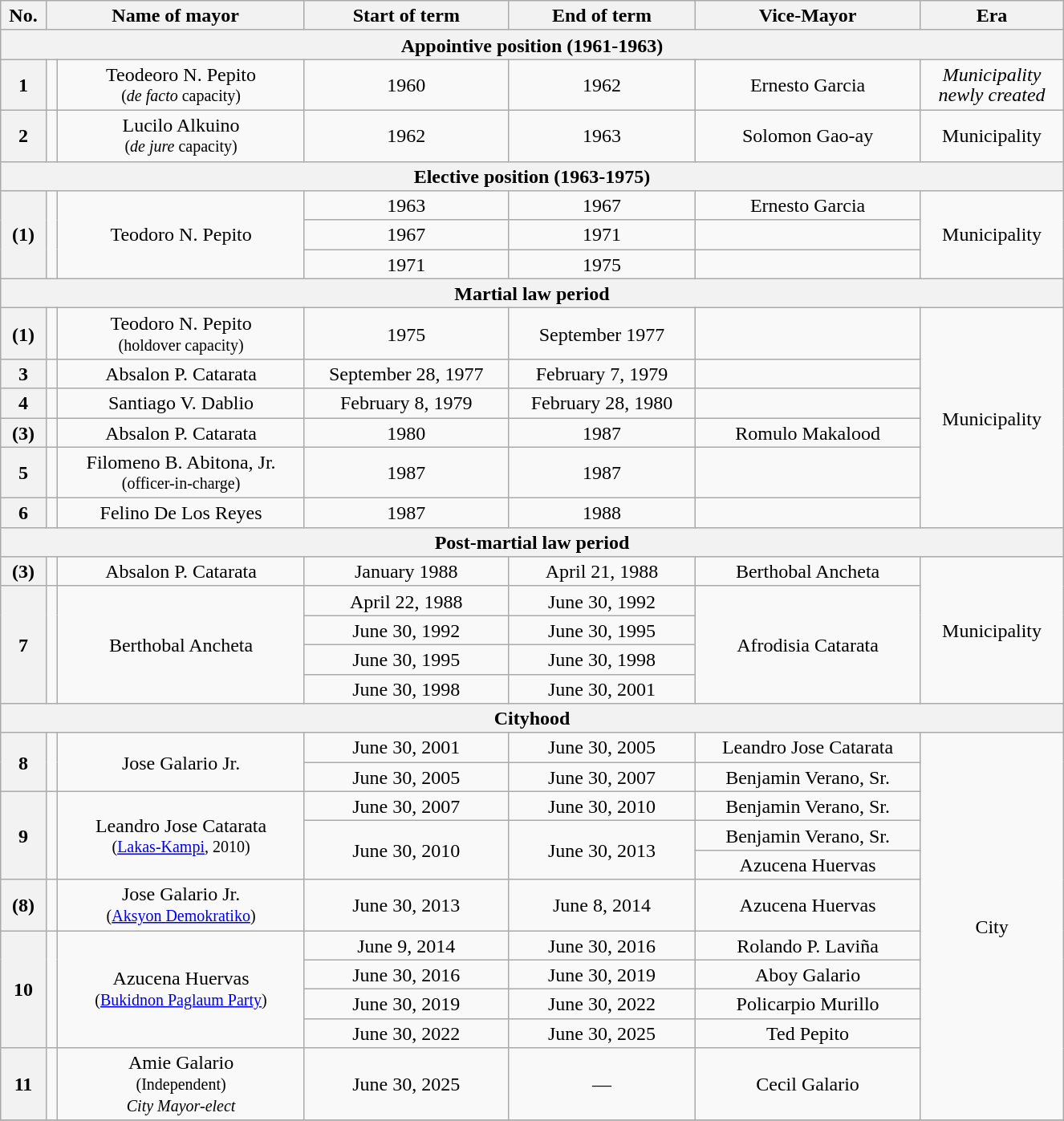<table class="wikitable" style="margin:1em auto; text-align:center; line-height:17px;" width="70%">
<tr>
<th align="05%">No.</th>
<th align="20%" colspan="2">Name of mayor</th>
<th align="05%">Start of term</th>
<th align="05%">End of term</th>
<th align="20%">Vice-Mayor</th>
<th align="05%">Era</th>
</tr>
<tr>
<th colspan="7">Appointive position (1961-1963)</th>
</tr>
<tr>
<th>1</th>
<td></td>
<td>Teodeoro N. Pepito<br><small>(<em>de facto</em> capacity)</small></td>
<td>1960</td>
<td>1962</td>
<td>Ernesto Garcia</td>
<td><em>Municipality<br>newly created</em></td>
</tr>
<tr>
<th>2</th>
<td></td>
<td>Lucilo Alkuino<br><small>(<em>de jure</em> capacity)</small></td>
<td>1962</td>
<td>1963</td>
<td>Solomon Gao-ay</td>
<td>Municipality</td>
</tr>
<tr>
<th colspan="7">Elective position (1963-1975)</th>
</tr>
<tr>
<th rowspan="3">(1)</th>
<td rowspan="3"></td>
<td rowspan="3">Teodoro N. Pepito</td>
<td>1963</td>
<td>1967</td>
<td>Ernesto Garcia</td>
<td rowspan="3">Municipality</td>
</tr>
<tr>
<td>1967</td>
<td>1971</td>
<td></td>
</tr>
<tr>
<td>1971</td>
<td>1975</td>
</tr>
<tr>
<th colspan="7">Martial law period</th>
</tr>
<tr>
<th>(1)</th>
<td></td>
<td>Teodoro N. Pepito<br><small>(holdover capacity)</small></td>
<td>1975</td>
<td>September 1977</td>
<td></td>
<td rowspan="6">Municipality</td>
</tr>
<tr>
<th>3</th>
<td></td>
<td>Absalon P. Catarata</td>
<td>September 28, 1977</td>
<td>February 7, 1979</td>
<td></td>
</tr>
<tr>
<th>4</th>
<td></td>
<td>Santiago V. Dablio</td>
<td>February 8, 1979</td>
<td>February 28, 1980</td>
<td></td>
</tr>
<tr>
<th>(3)</th>
<td></td>
<td>Absalon P. Catarata</td>
<td>1980</td>
<td>1987</td>
<td>Romulo Makalood</td>
</tr>
<tr>
<th>5</th>
<td></td>
<td>Filomeno B. Abitona, Jr.<br><small>(officer-in-charge)</small></td>
<td>1987</td>
<td>1987</td>
<td></td>
</tr>
<tr>
<th>6</th>
<td></td>
<td>Felino De Los Reyes</td>
<td>1987</td>
<td>1988</td>
<td></td>
</tr>
<tr>
<th colspan="7">Post-martial law period</th>
</tr>
<tr>
<th>(3)</th>
<td></td>
<td>Absalon P. Catarata</td>
<td>January 1988</td>
<td>April 21, 1988</td>
<td>Berthobal Ancheta</td>
<td rowspan="5">Municipality</td>
</tr>
<tr>
<th rowspan="4">7</th>
<td rowspan="4"></td>
<td rowspan="4">Berthobal Ancheta</td>
<td>April 22, 1988</td>
<td>June 30, 1992</td>
<td rowspan="4">Afrodisia Catarata</td>
</tr>
<tr>
<td>June 30, 1992</td>
<td>June 30, 1995</td>
</tr>
<tr>
<td>June 30, 1995</td>
<td>June 30, 1998</td>
</tr>
<tr>
<td>June 30, 1998</td>
<td>June 30, 2001</td>
</tr>
<tr>
<th colspan="7">Cityhood</th>
</tr>
<tr>
<th rowspan="2">8</th>
<td rowspan="2"></td>
<td rowspan="2">Jose Galario Jr.</td>
<td>June 30, 2001</td>
<td>June 30, 2005</td>
<td>Leandro Jose Catarata</td>
<td rowspan="11">City</td>
</tr>
<tr>
<td>June 30, 2005</td>
<td>June 30, 2007</td>
<td>Benjamin Verano, Sr.</td>
</tr>
<tr>
<th rowspan="3">9</th>
<td rowspan="3"></td>
<td rowspan="3">Leandro Jose Catarata<br><small>(<a href='#'>Lakas-Kampi</a>, 2010)</small></td>
<td>June 30, 2007</td>
<td>June 30, 2010</td>
<td>Benjamin Verano, Sr.</td>
</tr>
<tr>
<td rowspan="2">June 30, 2010</td>
<td rowspan="2">June 30, 2013</td>
<td>Benjamin Verano, Sr.</td>
</tr>
<tr>
<td>Azucena Huervas</td>
</tr>
<tr>
<th>(8)</th>
<td></td>
<td>Jose Galario Jr.<br><small>(<a href='#'>Aksyon Demokratiko</a>)</small></td>
<td>June 30, 2013</td>
<td>June 8, 2014</td>
<td>Azucena Huervas</td>
</tr>
<tr>
<th rowspan="4">10</th>
<td rowspan="4"></td>
<td rowspan="4">Azucena Huervas<br><small>(<a href='#'>Bukidnon Paglaum Party</a>)</small></td>
<td>June 9, 2014</td>
<td>June 30, 2016</td>
<td>Rolando P. Laviña</td>
</tr>
<tr>
<td>June 30, 2016</td>
<td>June 30, 2019</td>
<td>Aboy Galario</td>
</tr>
<tr>
<td>June 30, 2019</td>
<td>June 30, 2022</td>
<td>Policarpio Murillo</td>
</tr>
<tr>
<td>June 30, 2022</td>
<td>June 30, 2025</td>
<td>Ted Pepito</td>
</tr>
<tr>
<th>11</th>
<td></td>
<td>Amie Galario<br><small>(Independent)</small><br><small><em>City Mayor-elect</em></small></td>
<td>June 30, 2025</td>
<td>—</td>
<td>Cecil Galario</td>
</tr>
<tr>
</tr>
</table>
